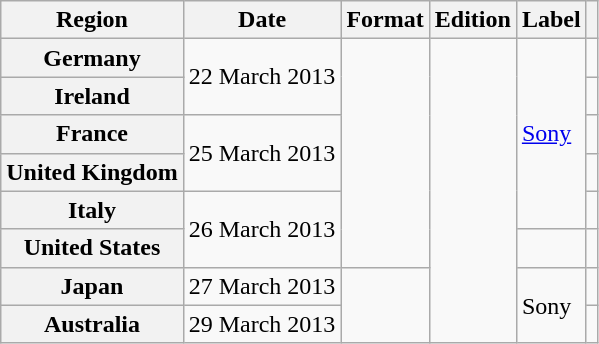<table class="wikitable plainrowheaders">
<tr>
<th scope="col">Region</th>
<th scope="col">Date</th>
<th scope="col">Format</th>
<th scope="col">Edition</th>
<th scope="col">Label</th>
<th scope="col"></th>
</tr>
<tr>
<th scope="row">Germany</th>
<td rowspan="2">22 March 2013</td>
<td rowspan="6"></td>
<td rowspan="8"></td>
<td rowspan="5"><a href='#'>Sony</a></td>
<td align="center"></td>
</tr>
<tr>
<th scope="row">Ireland</th>
<td align="center"></td>
</tr>
<tr>
<th scope="row">France</th>
<td rowspan="2">25 March 2013</td>
<td align="center"></td>
</tr>
<tr>
<th scope="row">United Kingdom</th>
<td align="center"></td>
</tr>
<tr>
<th scope="row">Italy</th>
<td rowspan="2">26 March 2013</td>
<td align="center"></td>
</tr>
<tr>
<th scope="row">United States</th>
<td></td>
<td align="center"></td>
</tr>
<tr>
<th scope="row">Japan</th>
<td>27 March 2013</td>
<td rowspan="2"></td>
<td rowspan="2">Sony</td>
<td align="center"></td>
</tr>
<tr>
<th scope="row">Australia</th>
<td>29 March 2013</td>
<td align="center"></td>
</tr>
</table>
